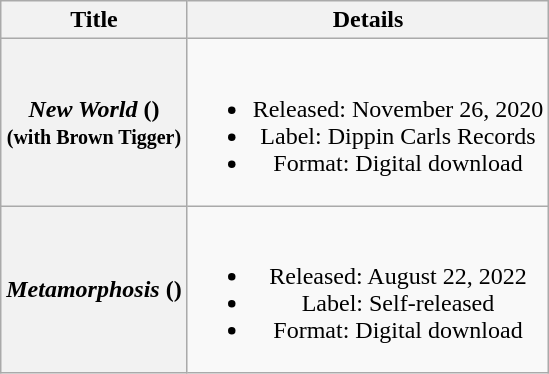<table class="wikitable plainrowheaders" style="text-align:center;">
<tr>
<th scope="col">Title</th>
<th scope="col">Details</th>
</tr>
<tr>
<th scope="row"><em>New World</em> ()<br><small>(with Brown Tigger)</small></th>
<td><br><ul><li>Released: November 26, 2020</li><li>Label: Dippin Carls Records</li><li>Format: Digital download</li></ul></td>
</tr>
<tr>
<th scope="row"><em>Metamorphosis</em> ()</th>
<td><br><ul><li>Released: August 22, 2022</li><li>Label: Self-released</li><li>Format: Digital download</li></ul></td>
</tr>
</table>
